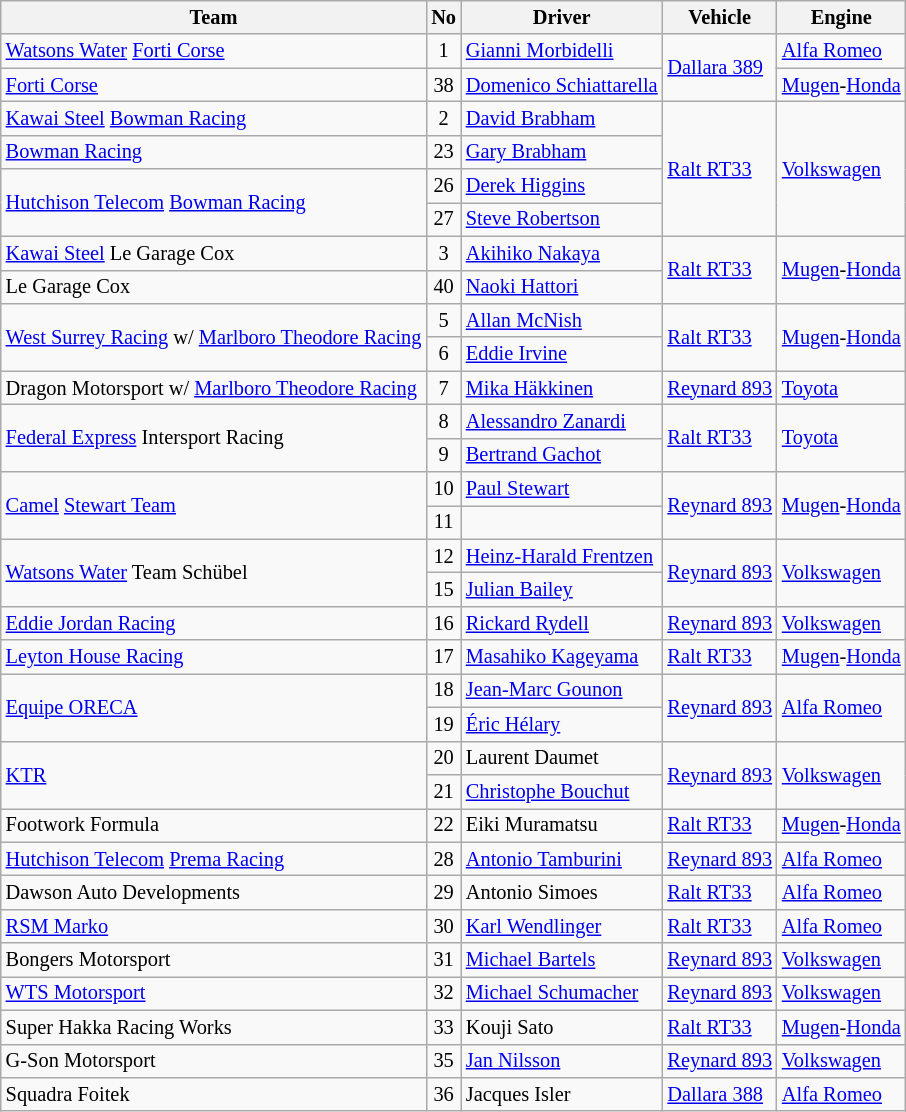<table class="wikitable" style="font-size: 85%;">
<tr>
<th>Team</th>
<th>No</th>
<th>Driver</th>
<th>Vehicle</th>
<th>Engine</th>
</tr>
<tr>
<td> <a href='#'>Watsons Water</a> <a href='#'>Forti Corse</a></td>
<td align=center>1</td>
<td> <a href='#'>Gianni Morbidelli</a></td>
<td rowspan=2><a href='#'>Dallara 389</a></td>
<td><a href='#'>Alfa Romeo</a></td>
</tr>
<tr>
<td> <a href='#'>Forti Corse</a></td>
<td align=center>38</td>
<td> <a href='#'>Domenico Schiattarella</a></td>
<td><a href='#'>Mugen</a>-<a href='#'>Honda</a></td>
</tr>
<tr>
<td> <a href='#'>Kawai Steel</a> <a href='#'>Bowman Racing</a></td>
<td align=center>2</td>
<td> <a href='#'>David Brabham</a></td>
<td rowspan=4><a href='#'>Ralt RT33</a></td>
<td rowspan=4><a href='#'>Volkswagen</a></td>
</tr>
<tr>
<td> <a href='#'>Bowman Racing</a></td>
<td align=center>23</td>
<td> <a href='#'>Gary Brabham</a></td>
</tr>
<tr>
<td rowspan="2"> <a href='#'>Hutchison Telecom</a> <a href='#'>Bowman Racing</a></td>
<td align=center>26</td>
<td> <a href='#'>Derek Higgins</a></td>
</tr>
<tr>
<td align=center>27</td>
<td> <a href='#'>Steve Robertson</a></td>
</tr>
<tr>
<td> <a href='#'>Kawai Steel</a> Le Garage Cox</td>
<td align=center>3</td>
<td> <a href='#'>Akihiko Nakaya</a></td>
<td rowspan=2><a href='#'>Ralt RT33</a></td>
<td rowspan=2><a href='#'>Mugen</a>-<a href='#'>Honda</a></td>
</tr>
<tr>
<td> Le Garage Cox</td>
<td align=center>40</td>
<td> <a href='#'>Naoki Hattori</a></td>
</tr>
<tr>
<td rowspan=2> <a href='#'>West Surrey Racing</a> w/ <a href='#'>Marlboro Theodore Racing</a></td>
<td align=center>5</td>
<td> <a href='#'>Allan McNish</a></td>
<td rowspan=2><a href='#'>Ralt RT33</a></td>
<td rowspan=2><a href='#'>Mugen</a>-<a href='#'>Honda</a></td>
</tr>
<tr>
<td align=center>6</td>
<td> <a href='#'>Eddie Irvine</a></td>
</tr>
<tr>
<td> Dragon Motorsport w/ <a href='#'>Marlboro Theodore Racing</a></td>
<td align=center>7</td>
<td> <a href='#'>Mika Häkkinen</a></td>
<td><a href='#'>Reynard 893</a></td>
<td><a href='#'>Toyota</a></td>
</tr>
<tr>
<td rowspan=2> <a href='#'>Federal Express</a> Intersport Racing</td>
<td align=center>8</td>
<td> <a href='#'>Alessandro Zanardi</a></td>
<td rowspan=2><a href='#'>Ralt RT33</a></td>
<td rowspan=2><a href='#'>Toyota</a></td>
</tr>
<tr>
<td align=center>9</td>
<td> <a href='#'>Bertrand Gachot</a></td>
</tr>
<tr>
<td rowspan=2> <a href='#'>Camel</a> <a href='#'>Stewart Team</a></td>
<td align=center>10</td>
<td> <a href='#'>Paul Stewart</a></td>
<td rowspan=2><a href='#'>Reynard 893</a></td>
<td rowspan=2><a href='#'>Mugen</a>-<a href='#'>Honda</a></td>
</tr>
<tr>
<td align=center>11</td>
<td> </td>
</tr>
<tr>
<td rowspan=2> <a href='#'>Watsons Water</a> Team Schübel</td>
<td align=center>12</td>
<td> <a href='#'>Heinz-Harald Frentzen</a></td>
<td rowspan=2><a href='#'>Reynard 893</a></td>
<td rowspan=2><a href='#'>Volkswagen</a></td>
</tr>
<tr>
<td align=center>15</td>
<td> <a href='#'>Julian Bailey</a></td>
</tr>
<tr>
<td> <a href='#'>Eddie Jordan Racing</a></td>
<td align=center>16</td>
<td> <a href='#'>Rickard Rydell</a></td>
<td><a href='#'>Reynard 893</a></td>
<td><a href='#'>Volkswagen</a></td>
</tr>
<tr>
<td> <a href='#'>Leyton House Racing</a></td>
<td align=center>17</td>
<td> <a href='#'>Masahiko Kageyama</a></td>
<td><a href='#'>Ralt RT33</a></td>
<td><a href='#'>Mugen</a>-<a href='#'>Honda</a></td>
</tr>
<tr>
<td rowspan=2> <a href='#'>Equipe ORECA</a></td>
<td align=center>18</td>
<td> <a href='#'>Jean-Marc Gounon</a></td>
<td rowspan=2><a href='#'>Reynard 893</a></td>
<td rowspan=2><a href='#'>Alfa Romeo</a></td>
</tr>
<tr>
<td align=center>19</td>
<td> <a href='#'>Éric Hélary</a></td>
</tr>
<tr>
<td rowspan=2> <a href='#'>KTR</a></td>
<td align=center>20</td>
<td> Laurent Daumet</td>
<td rowspan=2><a href='#'>Reynard 893</a></td>
<td rowspan=2><a href='#'>Volkswagen</a></td>
</tr>
<tr>
<td align=center>21</td>
<td> <a href='#'>Christophe Bouchut</a></td>
</tr>
<tr>
<td> Footwork Formula</td>
<td align=center>22</td>
<td> Eiki Muramatsu</td>
<td><a href='#'>Ralt RT33</a></td>
<td><a href='#'>Mugen</a>-<a href='#'>Honda</a></td>
</tr>
<tr>
<td> <a href='#'>Hutchison Telecom</a> <a href='#'>Prema Racing</a></td>
<td align=center>28</td>
<td> <a href='#'>Antonio Tamburini</a></td>
<td><a href='#'>Reynard 893</a></td>
<td><a href='#'>Alfa Romeo</a></td>
</tr>
<tr>
<td> Dawson Auto Developments</td>
<td align=center>29</td>
<td> Antonio Simoes</td>
<td><a href='#'>Ralt RT33</a></td>
<td><a href='#'>Alfa Romeo</a></td>
</tr>
<tr>
<td> <a href='#'>RSM Marko</a></td>
<td align=center>30</td>
<td> <a href='#'>Karl Wendlinger</a></td>
<td><a href='#'>Ralt RT33</a></td>
<td><a href='#'>Alfa Romeo</a></td>
</tr>
<tr>
<td> Bongers Motorsport</td>
<td align=center>31</td>
<td> <a href='#'>Michael Bartels</a></td>
<td><a href='#'>Reynard 893</a></td>
<td><a href='#'>Volkswagen</a></td>
</tr>
<tr>
<td> <a href='#'>WTS Motorsport</a></td>
<td align=center>32</td>
<td> <a href='#'>Michael Schumacher</a></td>
<td><a href='#'>Reynard 893</a></td>
<td><a href='#'>Volkswagen</a></td>
</tr>
<tr>
<td> Super Hakka Racing Works</td>
<td align=center>33</td>
<td> Kouji Sato</td>
<td><a href='#'>Ralt RT33</a></td>
<td><a href='#'>Mugen</a>-<a href='#'>Honda</a></td>
</tr>
<tr>
<td> G-Son Motorsport</td>
<td align=center>35</td>
<td> <a href='#'>Jan Nilsson</a></td>
<td><a href='#'>Reynard 893</a></td>
<td><a href='#'>Volkswagen</a></td>
</tr>
<tr>
<td> Squadra Foitek</td>
<td align=center>36</td>
<td> Jacques Isler</td>
<td><a href='#'>Dallara 388</a></td>
<td><a href='#'>Alfa Romeo</a></td>
</tr>
</table>
